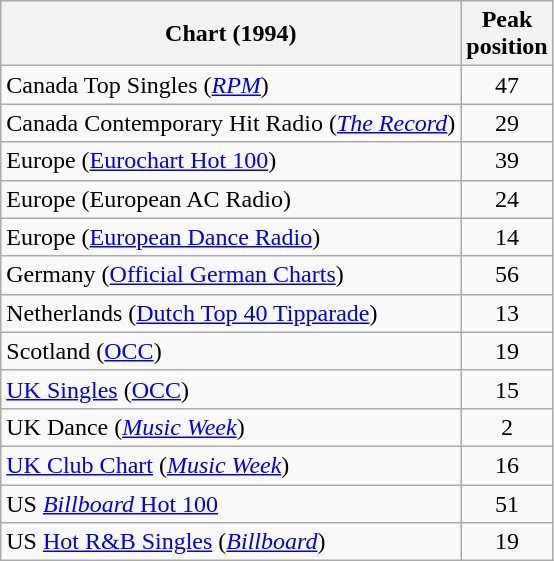<table class="wikitable sortable">
<tr>
<th>Chart (1994)</th>
<th>Peak<br>position</th>
</tr>
<tr>
<td>Canada Top Singles (<a href='#'><em>RPM</em></a>)</td>
<td align="center">47</td>
</tr>
<tr>
<td>Canada Contemporary Hit Radio (<em><a href='#'>The Record</a></em>)</td>
<td align="center">29</td>
</tr>
<tr>
<td>Europe (<a href='#'>Eurochart Hot 100</a>)</td>
<td align="center">39</td>
</tr>
<tr>
<td>Europe (European AC Radio)</td>
<td align="center">24</td>
</tr>
<tr>
<td>Europe (<a href='#'>European Dance Radio</a>)</td>
<td align="center">14</td>
</tr>
<tr>
<td>Germany (<a href='#'>Official German Charts</a>)</td>
<td align="center">56</td>
</tr>
<tr>
<td>Netherlands (<a href='#'>Dutch Top 40 Tipparade</a>)</td>
<td align="center">13</td>
</tr>
<tr>
<td>Scotland (<a href='#'>OCC</a>)</td>
<td align="center">19</td>
</tr>
<tr>
<td><a href='#'>UK Singles</a> (<a href='#'>OCC</a>)</td>
<td align="center">15</td>
</tr>
<tr>
<td>UK Dance (<em><a href='#'>Music Week</a></em>)</td>
<td align="center">2</td>
</tr>
<tr>
<td><a href='#'>UK Club Chart</a> (<em><a href='#'>Music Week</a></em>)</td>
<td align="center">16</td>
</tr>
<tr>
<td>US <a href='#'><em>Billboard</em> Hot 100</a></td>
<td align="center">51</td>
</tr>
<tr>
<td>US <a href='#'>Hot R&B Singles</a> (<em><a href='#'>Billboard</a></em>)</td>
<td align="center">19</td>
</tr>
</table>
